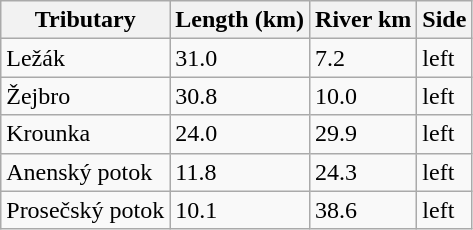<table class="wikitable">
<tr>
<th>Tributary</th>
<th>Length (km)</th>
<th>River km</th>
<th>Side</th>
</tr>
<tr>
<td>Ležák</td>
<td>31.0</td>
<td>7.2</td>
<td>left</td>
</tr>
<tr>
<td>Žejbro</td>
<td>30.8</td>
<td>10.0</td>
<td>left</td>
</tr>
<tr>
<td>Krounka</td>
<td>24.0</td>
<td>29.9</td>
<td>left</td>
</tr>
<tr>
<td>Anenský potok</td>
<td>11.8</td>
<td>24.3</td>
<td>left</td>
</tr>
<tr>
<td>Prosečský potok</td>
<td>10.1</td>
<td>38.6</td>
<td>left</td>
</tr>
</table>
